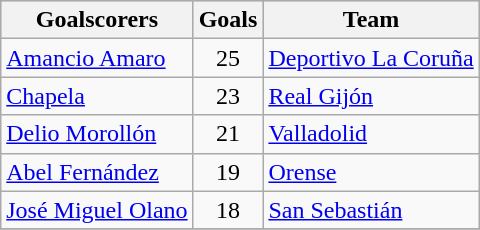<table class="wikitable sortable" class="wikitable">
<tr style="background:#ccc; text-align:center;">
<th>Goalscorers</th>
<th>Goals</th>
<th>Team</th>
</tr>
<tr>
<td> <a href='#'>Amancio Amaro</a></td>
<td style="text-align:center;">25</td>
<td><a href='#'>Deportivo La Coruña</a></td>
</tr>
<tr>
<td> <a href='#'>Chapela</a></td>
<td style="text-align:center;">23</td>
<td><a href='#'>Real Gijón</a></td>
</tr>
<tr>
<td> <a href='#'>Delio Morollón</a></td>
<td style="text-align:center;">21</td>
<td><a href='#'>Valladolid</a></td>
</tr>
<tr>
<td> <a href='#'>Abel Fernández</a></td>
<td style="text-align:center;">19</td>
<td><a href='#'>Orense</a></td>
</tr>
<tr>
<td> <a href='#'>José Miguel Olano</a></td>
<td style="text-align:center;">18</td>
<td><a href='#'>San Sebastián</a></td>
</tr>
<tr>
</tr>
</table>
